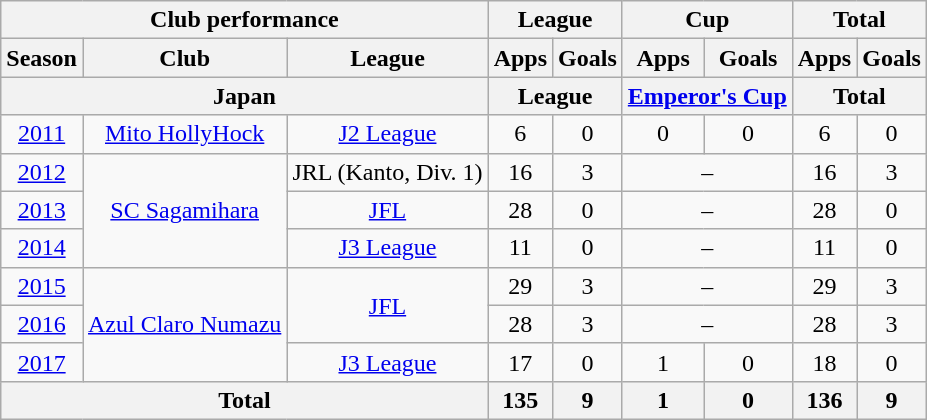<table class="wikitable" style="text-align:center;">
<tr>
<th colspan=3>Club performance</th>
<th colspan=2>League</th>
<th colspan=2>Cup</th>
<th colspan=2>Total</th>
</tr>
<tr>
<th>Season</th>
<th>Club</th>
<th>League</th>
<th>Apps</th>
<th>Goals</th>
<th>Apps</th>
<th>Goals</th>
<th>Apps</th>
<th>Goals</th>
</tr>
<tr>
<th colspan=3>Japan</th>
<th colspan=2>League</th>
<th colspan=2><a href='#'>Emperor's Cup</a></th>
<th colspan=2>Total</th>
</tr>
<tr>
<td><a href='#'>2011</a></td>
<td><a href='#'>Mito HollyHock</a></td>
<td><a href='#'>J2 League</a></td>
<td>6</td>
<td>0</td>
<td>0</td>
<td>0</td>
<td>6</td>
<td>0</td>
</tr>
<tr>
<td><a href='#'>2012</a></td>
<td rowspan=3><a href='#'>SC Sagamihara</a></td>
<td>JRL (Kanto, Div. 1)</td>
<td>16</td>
<td>3</td>
<td colspan="2">–</td>
<td>16</td>
<td>3</td>
</tr>
<tr>
<td><a href='#'>2013</a></td>
<td><a href='#'>JFL</a></td>
<td>28</td>
<td>0</td>
<td colspan="2">–</td>
<td>28</td>
<td>0</td>
</tr>
<tr>
<td><a href='#'>2014</a></td>
<td><a href='#'>J3 League</a></td>
<td>11</td>
<td>0</td>
<td colspan="2">–</td>
<td>11</td>
<td>0</td>
</tr>
<tr>
<td><a href='#'>2015</a></td>
<td rowspan="3"><a href='#'>Azul Claro Numazu</a></td>
<td rowspan=2><a href='#'>JFL</a></td>
<td>29</td>
<td>3</td>
<td colspan="2">–</td>
<td>29</td>
<td>3</td>
</tr>
<tr>
<td><a href='#'>2016</a></td>
<td>28</td>
<td>3</td>
<td colspan="2">–</td>
<td>28</td>
<td>3</td>
</tr>
<tr>
<td><a href='#'>2017</a></td>
<td><a href='#'>J3 League</a></td>
<td>17</td>
<td>0</td>
<td>1</td>
<td>0</td>
<td>18</td>
<td>0</td>
</tr>
<tr>
<th colspan=3>Total</th>
<th>135</th>
<th>9</th>
<th>1</th>
<th>0</th>
<th>136</th>
<th>9</th>
</tr>
</table>
